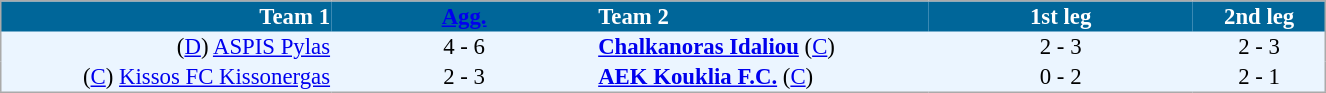<table cellspacing="0" style="background: #EBF5FF; border: 1px #aaa solid; border-collapse: collapse; font-size: 95%; margin: 1em auto;" width=70%>
<tr bgcolor=#006699 style="color:white;">
<th width=25% align="right">Team 1</th>
<th width=20% align="center"><a href='#'>Agg.</a></th>
<th width=25% align="left">Team 2</th>
<th width=20% align="center">1st leg</th>
<th width=20% align="center">2nd leg</th>
</tr>
<tr>
<td align=right>(<a href='#'>D</a>) <a href='#'>ASPIS Pylas</a></td>
<td align=center>4 - 6</td>
<td align=left><strong><a href='#'>Chalkanoras Idaliou</a></strong> (<a href='#'>C</a>)</td>
<td align=center>2 - 3</td>
<td align=center>2 - 3</td>
</tr>
<tr>
<td align=right>(<a href='#'>C</a>) <a href='#'>Kissos FC Kissonergas</a></td>
<td align=center>2 - 3</td>
<td align=left><strong><a href='#'>AEK Kouklia F.C.</a></strong> (<a href='#'>C</a>)</td>
<td align=center>0 - 2</td>
<td align=center>2 - 1</td>
</tr>
<tr>
</tr>
</table>
